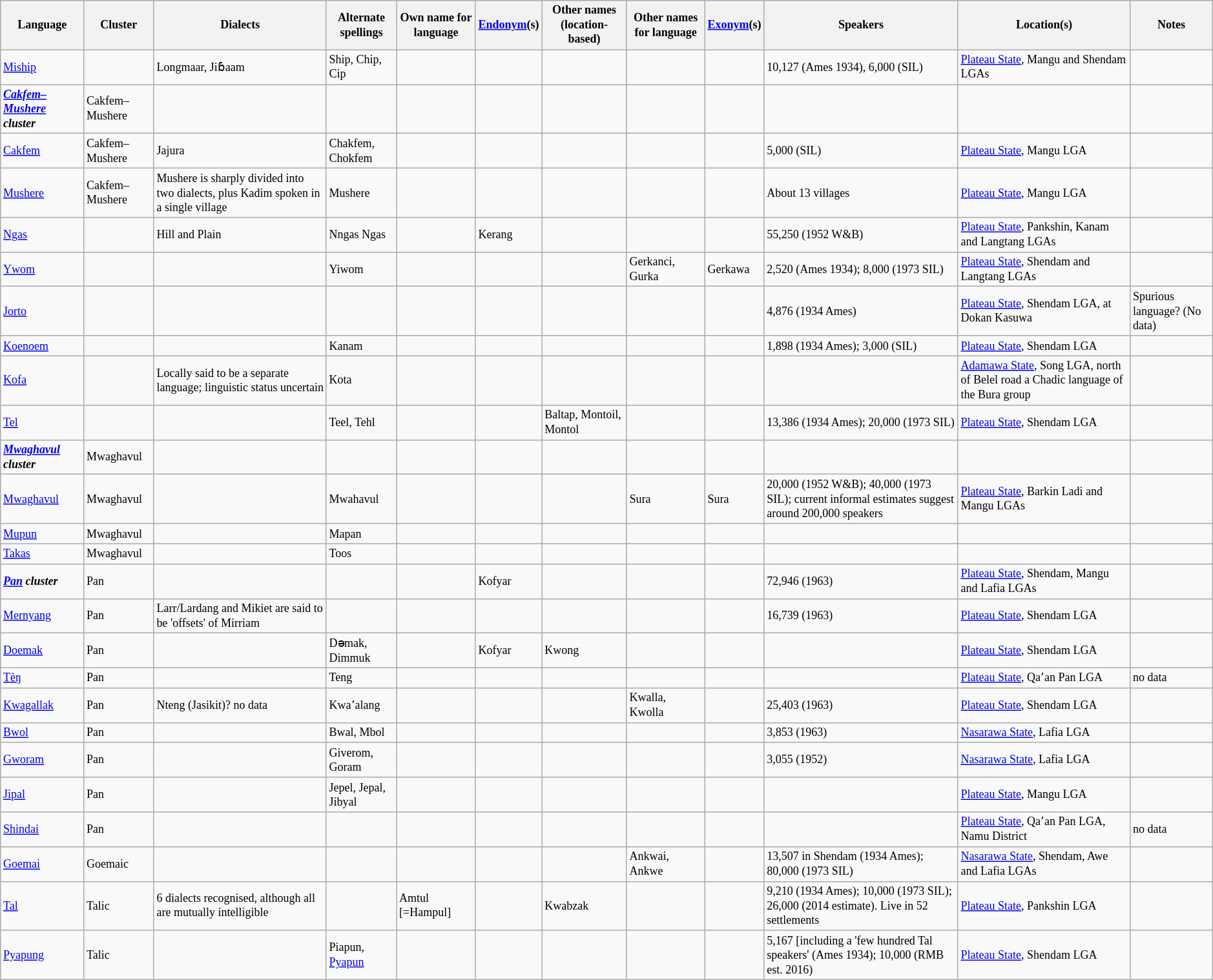<table class="wikitable sortable" | style="font-size: 75%;" |>
<tr>
<th>Language</th>
<th>Cluster</th>
<th>Dialects</th>
<th>Alternate spellings</th>
<th>Own name for language</th>
<th><a href='#'>Endonym</a>(s)</th>
<th>Other names (location-based)</th>
<th>Other names for language</th>
<th><a href='#'>Exonym</a>(s)</th>
<th>Speakers</th>
<th>Location(s)</th>
<th>Notes</th>
</tr>
<tr>
<td><a href='#'>Miship</a></td>
<td></td>
<td>Longmaar, Jiɓaam</td>
<td>Ship, Chip, Cip</td>
<td></td>
<td></td>
<td></td>
<td></td>
<td></td>
<td>10,127 (Ames 1934), 6,000 (SIL)</td>
<td><a href='#'>Plateau State</a>, Mangu and Shendam LGAs</td>
<td></td>
</tr>
<tr>
<td><strong><em><a href='#'>Cakfem–Mushere</a> cluster</em></strong></td>
<td>Cakfem–Mushere</td>
<td></td>
<td></td>
<td></td>
<td></td>
<td></td>
<td></td>
<td></td>
<td></td>
<td></td>
<td></td>
</tr>
<tr>
<td><a href='#'>Cakfem</a></td>
<td>Cakfem–Mushere</td>
<td>Jajura</td>
<td>Chakfem, Chokfem</td>
<td></td>
<td></td>
<td></td>
<td></td>
<td></td>
<td>5,000 (SIL)</td>
<td><a href='#'>Plateau State</a>, Mangu LGA</td>
<td></td>
</tr>
<tr>
<td><a href='#'>Mushere</a></td>
<td>Cakfem–Mushere</td>
<td>Mushere is sharply divided into two dialects, plus Kadim spoken in a single village</td>
<td>Mushere</td>
<td></td>
<td></td>
<td></td>
<td></td>
<td></td>
<td>About 13 villages</td>
<td><a href='#'>Plateau State</a>, Mangu LGA</td>
<td></td>
</tr>
<tr>
<td><a href='#'>Ngas</a></td>
<td></td>
<td>Hill and Plain</td>
<td>Nngas Ngas</td>
<td></td>
<td>Kerang</td>
<td></td>
<td></td>
<td></td>
<td>55,250 (1952 W&B)</td>
<td><a href='#'>Plateau State</a>, Pankshin, Kanam and Langtang LGAs</td>
<td></td>
</tr>
<tr>
<td><a href='#'>Ywom</a></td>
<td></td>
<td></td>
<td>Yiwom</td>
<td></td>
<td></td>
<td></td>
<td>Gerkanci, Gurka</td>
<td>Gerkawa</td>
<td>2,520 (Ames 1934); 8,000 (1973 SIL)</td>
<td><a href='#'>Plateau State</a>, Shendam and Langtang LGAs</td>
<td></td>
</tr>
<tr>
<td><a href='#'>Jorto</a></td>
<td></td>
<td></td>
<td></td>
<td></td>
<td></td>
<td></td>
<td></td>
<td></td>
<td>4,876 (1934 Ames)</td>
<td><a href='#'>Plateau State</a>, Shendam LGA, at Dokan Kasuwa</td>
<td>Spurious language? (No data)</td>
</tr>
<tr>
<td><a href='#'>Koenoem</a></td>
<td></td>
<td></td>
<td>Kanam</td>
<td></td>
<td></td>
<td></td>
<td></td>
<td></td>
<td>1,898 (1934 Ames); 3,000 (SIL)</td>
<td><a href='#'>Plateau State</a>, Shendam LGA</td>
<td></td>
</tr>
<tr>
<td><a href='#'>Kofa</a></td>
<td></td>
<td>Locally said to be a separate language; linguistic status uncertain</td>
<td>Kota</td>
<td></td>
<td></td>
<td></td>
<td></td>
<td></td>
<td></td>
<td><a href='#'>Adamawa State</a>, Song LGA, north of Belel road a Chadic language of the Bura group</td>
<td></td>
</tr>
<tr>
<td><a href='#'>Tel</a></td>
<td></td>
<td></td>
<td>Teel, Tehl</td>
<td></td>
<td></td>
<td>Baltap, Montoil, Montol</td>
<td></td>
<td></td>
<td>13,386 (1934 Ames); 20,000 (1973 SIL)</td>
<td><a href='#'>Plateau State</a>, Shendam LGA</td>
<td></td>
</tr>
<tr>
<td><strong><em><a href='#'>Mwaghavul</a> cluster</em></strong></td>
<td>Mwaghavul</td>
<td></td>
<td></td>
<td></td>
<td></td>
<td></td>
<td></td>
<td></td>
<td></td>
<td></td>
<td></td>
</tr>
<tr>
<td><a href='#'>Mwaghavul</a></td>
<td>Mwaghavul</td>
<td></td>
<td>Mwahavul</td>
<td></td>
<td></td>
<td></td>
<td>Sura</td>
<td>Sura</td>
<td>20,000 (1952 W&B); 40,000 (1973 SIL); current informal estimates suggest around 200,000 speakers</td>
<td><a href='#'>Plateau State</a>, Barkin Ladi and Mangu LGAs</td>
<td></td>
</tr>
<tr>
<td><a href='#'>Mupun</a></td>
<td>Mwaghavul</td>
<td></td>
<td>Mapan</td>
<td></td>
<td></td>
<td></td>
<td></td>
<td></td>
<td></td>
<td></td>
<td></td>
</tr>
<tr>
<td><a href='#'>Takas</a></td>
<td>Mwaghavul</td>
<td></td>
<td>Toos</td>
<td></td>
<td></td>
<td></td>
<td></td>
<td></td>
<td></td>
<td></td>
<td></td>
</tr>
<tr>
<td><strong><em><a href='#'>Pan</a> cluster</em></strong></td>
<td>Pan</td>
<td></td>
<td></td>
<td></td>
<td>Kofyar</td>
<td></td>
<td></td>
<td></td>
<td>72,946 (1963)</td>
<td><a href='#'>Plateau State</a>, Shendam, Mangu and Lafia LGAs</td>
<td></td>
</tr>
<tr>
<td><a href='#'>Mernyang</a></td>
<td>Pan</td>
<td>Larr/Lardang and Mikiet are said to be 'offsets' of Mirriam</td>
<td></td>
<td></td>
<td></td>
<td></td>
<td></td>
<td></td>
<td>16,739 (1963)</td>
<td><a href='#'>Plateau State</a>, Shendam LGA</td>
<td></td>
</tr>
<tr>
<td><a href='#'>Doemak</a></td>
<td>Pan</td>
<td></td>
<td>Dәmak, Dimmuk</td>
<td></td>
<td>Kofyar</td>
<td>Kwong</td>
<td></td>
<td></td>
<td></td>
<td><a href='#'>Plateau State</a>, Shendam LGA</td>
<td></td>
</tr>
<tr>
<td><a href='#'>Tèŋ</a></td>
<td>Pan</td>
<td></td>
<td>Teng</td>
<td></td>
<td></td>
<td></td>
<td></td>
<td></td>
<td></td>
<td><a href='#'>Plateau State</a>, Qaʼan Pan LGA</td>
<td>no data</td>
</tr>
<tr>
<td><a href='#'>Kwagallak</a></td>
<td>Pan</td>
<td>Nteng (Jasikit)? no data</td>
<td>Kwaʼalang</td>
<td></td>
<td></td>
<td></td>
<td>Kwalla, Kwolla</td>
<td></td>
<td>25,403 (1963)</td>
<td><a href='#'>Plateau State</a>, Shendam LGA</td>
<td></td>
</tr>
<tr>
<td><a href='#'>Bwol</a></td>
<td>Pan</td>
<td></td>
<td>Bwal, Mbol</td>
<td></td>
<td></td>
<td></td>
<td></td>
<td></td>
<td>3,853 (1963)</td>
<td><a href='#'>Nasarawa State</a>, Lafia LGA</td>
<td></td>
</tr>
<tr>
<td><a href='#'>Gworam</a></td>
<td>Pan</td>
<td></td>
<td>Giverom, Goram</td>
<td></td>
<td></td>
<td></td>
<td></td>
<td></td>
<td>3,055 (1952)</td>
<td><a href='#'>Nasarawa State</a>, Lafia LGA</td>
<td></td>
</tr>
<tr>
<td><a href='#'>Jipal</a></td>
<td>Pan</td>
<td></td>
<td>Jepel, Jepal, Jibyal</td>
<td></td>
<td></td>
<td></td>
<td></td>
<td></td>
<td></td>
<td><a href='#'>Plateau State</a>, Mangu LGA</td>
<td></td>
</tr>
<tr>
<td><a href='#'>Shindai</a></td>
<td>Pan</td>
<td></td>
<td></td>
<td></td>
<td></td>
<td></td>
<td></td>
<td></td>
<td></td>
<td><a href='#'>Plateau State</a>, Qaʼan Pan LGA, Namu District</td>
<td>no data</td>
</tr>
<tr>
<td><a href='#'>Goemai</a></td>
<td>Goemaic</td>
<td></td>
<td></td>
<td></td>
<td></td>
<td></td>
<td>Ankwai, Ankwe</td>
<td></td>
<td>13,507 in Shendam (1934 Ames); 80,000 (1973 SIL)</td>
<td><a href='#'>Nasarawa State</a>, Shendam, Awe and Lafia LGAs</td>
<td></td>
</tr>
<tr>
<td><a href='#'>Tal</a></td>
<td>Talic</td>
<td>6 dialects recognised, although all are mutually intelligible</td>
<td></td>
<td>Amtul [=Hampul]</td>
<td></td>
<td>Kwabzak</td>
<td></td>
<td></td>
<td>9,210 (1934 Ames); 10,000 (1973 SIL); 26,000 (2014 estimate). Live in 52 settlements</td>
<td><a href='#'>Plateau State</a>, Pankshin LGA</td>
<td></td>
</tr>
<tr>
<td><a href='#'>Pyapung</a></td>
<td>Talic</td>
<td></td>
<td>Piapun, <a href='#'>Pyapun</a></td>
<td></td>
<td></td>
<td></td>
<td></td>
<td></td>
<td>5,167 [including a 'few hundred Tal speakers' (Ames 1934); 10,000 (RMB est. 2016)</td>
<td><a href='#'>Plateau State</a>, Shendam LGA</td>
<td></td>
</tr>
</table>
